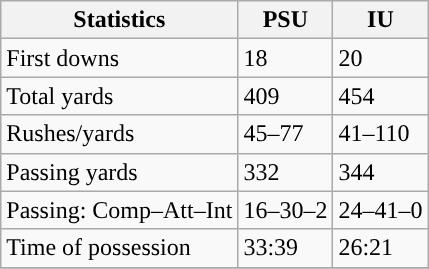<table class="wikitable" style="float: left;">
<tr>
<th>Statistics</th>
<th>PSU</th>
<th>IU</th>
</tr>
<tr>
<td>First downs</td>
<td>18</td>
<td>20</td>
</tr>
<tr>
<td>Total yards</td>
<td>409</td>
<td>454</td>
</tr>
<tr>
<td>Rushes/yards</td>
<td>45–77</td>
<td>41–110</td>
</tr>
<tr>
<td>Passing yards</td>
<td>332</td>
<td>344</td>
</tr>
<tr>
<td>Passing: Comp–Att–Int</td>
<td>16–30–2</td>
<td>24–41–0</td>
</tr>
<tr>
<td>Time of possession</td>
<td>33:39</td>
<td>26:21</td>
</tr>
<tr>
</tr>
</table>
